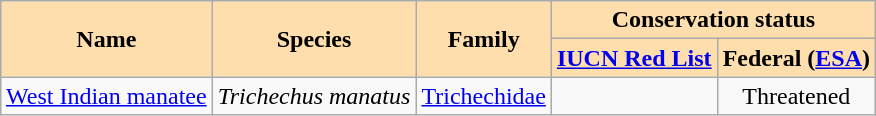<table class="wikitable" style="margin:1em auto; text-align:center;">
<tr>
<th rowspan="2" style="background:navajowhite">Name</th>
<th rowspan="2" style="background:navajowhite">Species</th>
<th rowspan="2" style="background:navajowhite">Family</th>
<th colspan="2" style="background:navajowhite">Conservation status</th>
</tr>
<tr>
<th style="background:navajowhite"><a href='#'>IUCN Red List</a></th>
<th style="background:navajowhite">Federal (<a href='#'>ESA</a>)</th>
</tr>
<tr>
<td><a href='#'>West Indian manatee</a></td>
<td><em>Trichechus manatus</em></td>
<td><a href='#'>Trichechidae</a></td>
<td></td>
<td>Threatened</td>
</tr>
</table>
